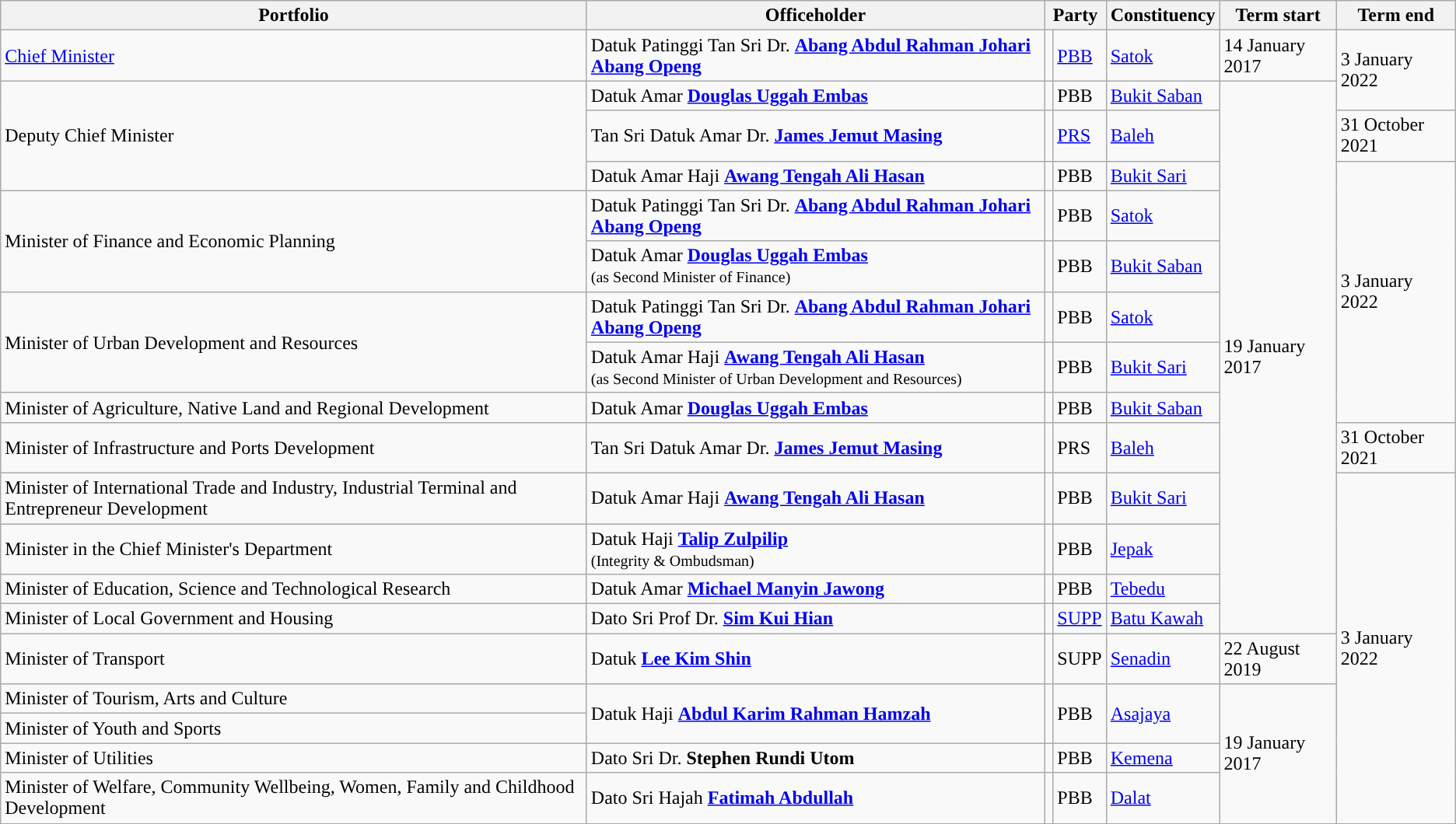<table class="wikitable sortable">
<tr>
<th>Portfolio</th>
<th>Officeholder</th>
<th colspan="2">Party</th>
<th>Constituency</th>
<th>Term start</th>
<th>Term end</th>
</tr>
<tr>
<td><a href='#'>Chief Minister</a></td>
<td>Datuk Patinggi Tan Sri  Dr. <strong><a href='#'>Abang Abdul Rahman Johari Abang Openg</a></strong></td>
<td style="background:"></td>
<td><a href='#'>PBB</a></td>
<td><a href='#'>Satok</a></td>
<td>14 January 2017</td>
<td rowspan="2">3 January 2022</td>
</tr>
<tr>
<td rowspan="3">Deputy Chief Minister</td>
<td>Datuk Amar <strong><a href='#'>Douglas Uggah Embas</a></strong></td>
<td style="background:"></td>
<td>PBB</td>
<td><a href='#'>Bukit Saban</a></td>
<td rowspan="13">19 January 2017</td>
</tr>
<tr>
<td>Tan Sri Datuk Amar Dr. <strong><a href='#'>James Jemut Masing</a></strong></td>
<td style="background:"></td>
<td><a href='#'>PRS</a></td>
<td><a href='#'>Baleh</a></td>
<td>31 October 2021</td>
</tr>
<tr>
<td>Datuk Amar Haji <strong><a href='#'>Awang Tengah Ali Hasan</a></strong></td>
<td style="background:"></td>
<td>PBB</td>
<td><a href='#'>Bukit Sari</a></td>
<td rowspan="6">3 January 2022</td>
</tr>
<tr>
<td rowspan="2">Minister of Finance and Economic Planning</td>
<td>Datuk Patinggi Tan Sri Dr. <strong><a href='#'>Abang Abdul Rahman Johari Abang Openg</a></strong></td>
<td style="background:"></td>
<td>PBB</td>
<td><a href='#'>Satok</a></td>
</tr>
<tr>
<td>Datuk Amar <strong><a href='#'>Douglas Uggah Embas</a></strong><br><small>(as Second Minister of Finance)</small></td>
<td style="background:"></td>
<td>PBB</td>
<td><a href='#'>Bukit Saban</a></td>
</tr>
<tr>
<td rowspan="2">Minister of Urban Development and Resources</td>
<td>Datuk Patinggi Tan Sri Dr. <strong><a href='#'>Abang Abdul Rahman Johari Abang Openg</a></strong></td>
<td style="background:"></td>
<td>PBB</td>
<td><a href='#'>Satok</a></td>
</tr>
<tr>
<td>Datuk Amar Haji <strong><a href='#'>Awang Tengah Ali Hasan</a></strong><br><small>(as Second Minister of Urban Development and Resources)</small></td>
<td style="background:"></td>
<td>PBB</td>
<td><a href='#'>Bukit Sari</a></td>
</tr>
<tr>
<td>Minister of Agriculture, Native Land and Regional Development</td>
<td>Datuk Amar <strong><a href='#'>Douglas Uggah Embas</a></strong></td>
<td style="background:"></td>
<td>PBB</td>
<td><a href='#'>Bukit Saban</a></td>
</tr>
<tr>
<td>Minister of Infrastructure and Ports Development</td>
<td>Tan Sri Datuk Amar Dr. <strong><a href='#'>James Jemut Masing</a></strong></td>
<td style="background:"></td>
<td>PRS</td>
<td><a href='#'>Baleh</a></td>
<td>31 October 2021</td>
</tr>
<tr>
<td>Minister of International Trade and Industry, Industrial Terminal and Entrepreneur Development</td>
<td>Datuk Amar Haji <strong><a href='#'>Awang Tengah Ali Hasan</a></strong></td>
<td style="background:"></td>
<td>PBB</td>
<td><a href='#'>Bukit Sari</a></td>
<td rowspan="9">3 January 2022</td>
</tr>
<tr>
<td>Minister in the Chief Minister's Department</td>
<td>Datuk Haji <strong><a href='#'>Talip Zulpilip</a></strong><br><small>(Integrity & Ombudsman)</small></td>
<td style="background:"></td>
<td>PBB</td>
<td><a href='#'>Jepak</a></td>
</tr>
<tr>
<td>Minister of Education, Science and Technological Research</td>
<td>Datuk Amar <strong><a href='#'>Michael Manyin Jawong</a></strong></td>
<td style="background:"></td>
<td>PBB</td>
<td><a href='#'>Tebedu</a></td>
</tr>
<tr>
<td>Minister of Local Government and Housing</td>
<td>Dato Sri Prof Dr. <strong><a href='#'>Sim Kui Hian</a></strong></td>
<td style="background:"></td>
<td><a href='#'>SUPP</a></td>
<td><a href='#'>Batu Kawah</a></td>
</tr>
<tr>
<td>Minister of Transport</td>
<td>Datuk <strong><a href='#'>Lee Kim Shin</a></strong></td>
<td style="background:"></td>
<td>SUPP</td>
<td><a href='#'>Senadin</a></td>
<td>22 August 2019</td>
</tr>
<tr>
<td>Minister of Tourism, Arts and Culture</td>
<td rowspan="2">Datuk Haji <strong><a href='#'>Abdul Karim Rahman Hamzah</a></strong></td>
<td rowspan="2" style="background:"></td>
<td rowspan="2">PBB</td>
<td rowspan="2"><a href='#'>Asajaya</a></td>
<td rowspan="4">19 January 2017</td>
</tr>
<tr>
<td>Minister of Youth and Sports</td>
</tr>
<tr>
<td>Minister of Utilities</td>
<td>Dato Sri Dr. <strong>Stephen Rundi Utom</strong></td>
<td style="background:"></td>
<td>PBB</td>
<td><a href='#'>Kemena</a></td>
</tr>
<tr>
<td>Minister of Welfare, Community Wellbeing, Women, Family and Childhood Development</td>
<td>Dato Sri Hajah <strong><a href='#'>Fatimah Abdullah</a></strong></td>
<td style="background:"></td>
<td>PBB</td>
<td><a href='#'>Dalat</a></td>
</tr>
<tr>
</tr>
</table>
